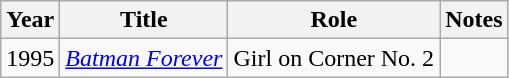<table class="wikitable">
<tr>
<th>Year</th>
<th>Title</th>
<th>Role</th>
<th>Notes</th>
</tr>
<tr>
<td>1995</td>
<td><em><a href='#'>Batman Forever</a></em></td>
<td>Girl on Corner No. 2</td>
<td></td>
</tr>
</table>
